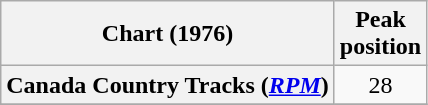<table class="wikitable sortable plainrowheaders" style="text-align:center">
<tr>
<th scope="col">Chart (1976)</th>
<th scope="col">Peak<br>position</th>
</tr>
<tr>
<th scope="row">Canada Country Tracks (<em><a href='#'>RPM</a></em>)</th>
<td align="center">28</td>
</tr>
<tr>
</tr>
</table>
